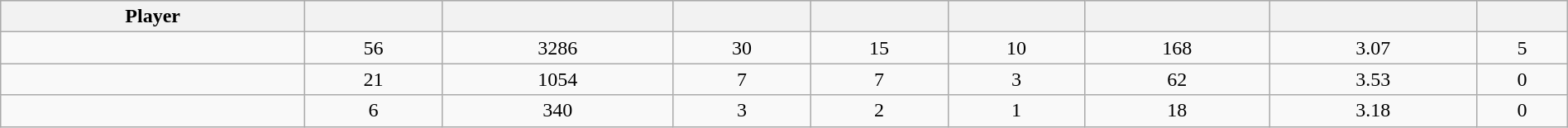<table class="wikitable sortable" style="width:100%;">
<tr style="text-align:center; background:#ddd;">
<th>Player</th>
<th></th>
<th></th>
<th></th>
<th></th>
<th></th>
<th></th>
<th></th>
<th></th>
</tr>
<tr align=center>
<td></td>
<td>56</td>
<td>3286</td>
<td>30</td>
<td>15</td>
<td>10</td>
<td>168</td>
<td>3.07</td>
<td>5</td>
</tr>
<tr align=center>
<td></td>
<td>21</td>
<td>1054</td>
<td>7</td>
<td>7</td>
<td>3</td>
<td>62</td>
<td>3.53</td>
<td>0</td>
</tr>
<tr align=center>
<td></td>
<td>6</td>
<td>340</td>
<td>3</td>
<td>2</td>
<td>1</td>
<td>18</td>
<td>3.18</td>
<td>0</td>
</tr>
</table>
